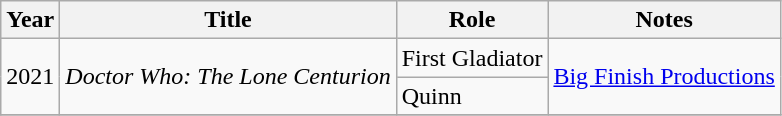<table class="wikitable sortable">
<tr>
<th>Year</th>
<th>Title</th>
<th>Role</th>
<th class="unsortable">Notes</th>
</tr>
<tr>
<td rowspan="2">2021</td>
<td rowspan="2"><em>Doctor Who: The Lone Centurion</em></td>
<td>First Gladiator</td>
<td rowspan="2"><a href='#'>Big Finish Productions</a></td>
</tr>
<tr>
<td>Quinn</td>
</tr>
<tr>
</tr>
</table>
